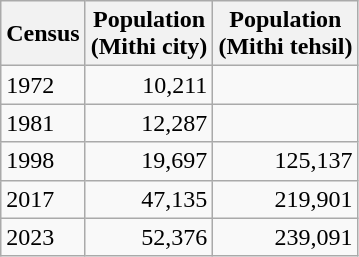<table class="wikitable">
<tr>
<th>Census</th>
<th>Population<br> (Mithi city)</th>
<th>Population<br> (Mithi tehsil)</th>
</tr>
<tr>
<td>1972</td>
<td style="text-align:right">10,211</td>
<td style="text-align:right"></td>
</tr>
<tr>
<td>1981</td>
<td style="text-align:right">12,287</td>
<td style="text-align:right"></td>
</tr>
<tr>
<td>1998</td>
<td style="text-align:right">19,697</td>
<td style="text-align:right">125,137</td>
</tr>
<tr>
<td>2017</td>
<td style="text-align:right">47,135</td>
<td style="text-align:right">219,901</td>
</tr>
<tr>
<td>2023</td>
<td style="text-align:right">52,376</td>
<td style="text-align:right">239,091</td>
</tr>
</table>
